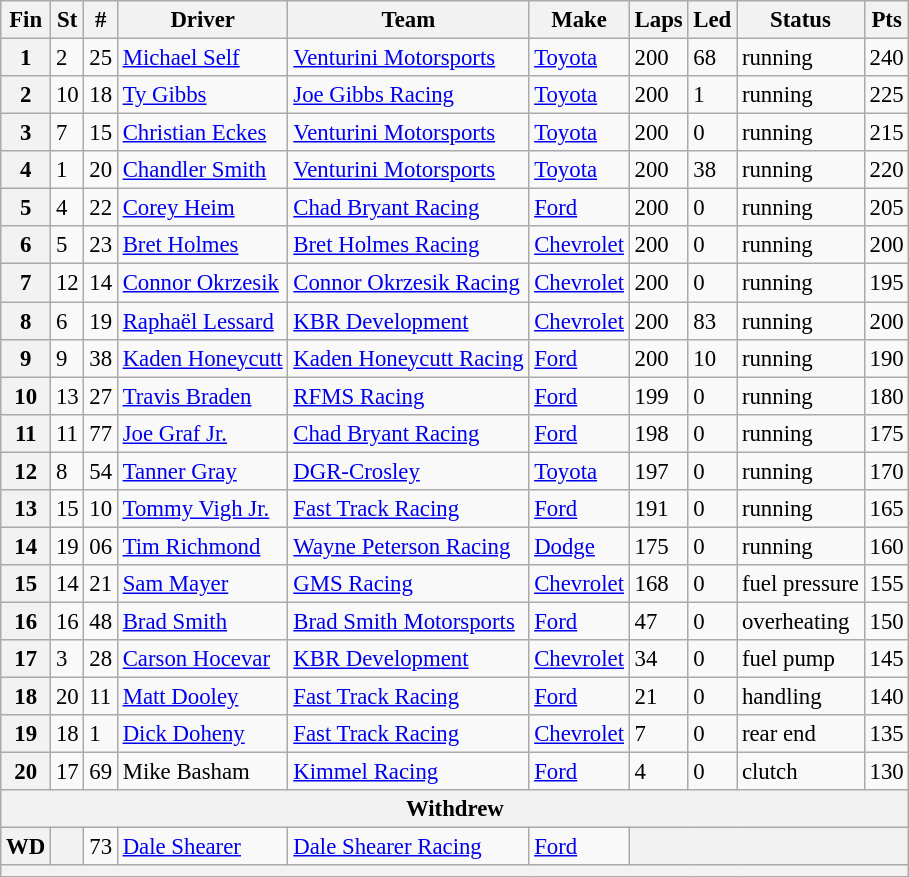<table class="wikitable" style="font-size:95%">
<tr>
<th>Fin</th>
<th>St</th>
<th>#</th>
<th>Driver</th>
<th>Team</th>
<th>Make</th>
<th>Laps</th>
<th>Led</th>
<th>Status</th>
<th>Pts</th>
</tr>
<tr>
<th>1</th>
<td>2</td>
<td>25</td>
<td><a href='#'>Michael Self</a></td>
<td><a href='#'>Venturini Motorsports</a></td>
<td><a href='#'>Toyota</a></td>
<td>200</td>
<td>68</td>
<td>running</td>
<td>240</td>
</tr>
<tr>
<th>2</th>
<td>10</td>
<td>18</td>
<td><a href='#'>Ty Gibbs</a></td>
<td><a href='#'>Joe Gibbs Racing</a></td>
<td><a href='#'>Toyota</a></td>
<td>200</td>
<td>1</td>
<td>running</td>
<td>225</td>
</tr>
<tr>
<th>3</th>
<td>7</td>
<td>15</td>
<td><a href='#'>Christian Eckes</a></td>
<td><a href='#'>Venturini Motorsports</a></td>
<td><a href='#'>Toyota</a></td>
<td>200</td>
<td>0</td>
<td>running</td>
<td>215</td>
</tr>
<tr>
<th>4</th>
<td>1</td>
<td>20</td>
<td><a href='#'>Chandler Smith</a></td>
<td><a href='#'>Venturini Motorsports</a></td>
<td><a href='#'>Toyota</a></td>
<td>200</td>
<td>38</td>
<td>running</td>
<td>220</td>
</tr>
<tr>
<th>5</th>
<td>4</td>
<td>22</td>
<td><a href='#'>Corey Heim</a></td>
<td><a href='#'>Chad Bryant Racing</a></td>
<td><a href='#'>Ford</a></td>
<td>200</td>
<td>0</td>
<td>running</td>
<td>205</td>
</tr>
<tr>
<th>6</th>
<td>5</td>
<td>23</td>
<td><a href='#'>Bret Holmes</a></td>
<td><a href='#'>Bret Holmes Racing</a></td>
<td><a href='#'>Chevrolet</a></td>
<td>200</td>
<td>0</td>
<td>running</td>
<td>200</td>
</tr>
<tr>
<th>7</th>
<td>12</td>
<td>14</td>
<td><a href='#'>Connor Okrzesik</a></td>
<td><a href='#'>Connor Okrzesik Racing</a></td>
<td><a href='#'>Chevrolet</a></td>
<td>200</td>
<td>0</td>
<td>running</td>
<td>195</td>
</tr>
<tr>
<th>8</th>
<td>6</td>
<td>19</td>
<td><a href='#'>Raphaël Lessard</a></td>
<td><a href='#'>KBR Development</a></td>
<td><a href='#'>Chevrolet</a></td>
<td>200</td>
<td>83</td>
<td>running</td>
<td>200</td>
</tr>
<tr>
<th>9</th>
<td>9</td>
<td>38</td>
<td><a href='#'>Kaden Honeycutt</a></td>
<td><a href='#'>Kaden Honeycutt Racing</a></td>
<td><a href='#'>Ford</a></td>
<td>200</td>
<td>10</td>
<td>running</td>
<td>190</td>
</tr>
<tr>
<th>10</th>
<td>13</td>
<td>27</td>
<td><a href='#'>Travis Braden</a></td>
<td><a href='#'>RFMS Racing</a></td>
<td><a href='#'>Ford</a></td>
<td>199</td>
<td>0</td>
<td>running</td>
<td>180</td>
</tr>
<tr>
<th>11</th>
<td>11</td>
<td>77</td>
<td><a href='#'>Joe Graf Jr.</a></td>
<td><a href='#'>Chad Bryant Racing</a></td>
<td><a href='#'>Ford</a></td>
<td>198</td>
<td>0</td>
<td>running</td>
<td>175</td>
</tr>
<tr>
<th>12</th>
<td>8</td>
<td>54</td>
<td><a href='#'>Tanner Gray</a></td>
<td><a href='#'>DGR-Crosley</a></td>
<td><a href='#'>Toyota</a></td>
<td>197</td>
<td>0</td>
<td>running</td>
<td>170</td>
</tr>
<tr>
<th>13</th>
<td>15</td>
<td>10</td>
<td><a href='#'>Tommy Vigh Jr.</a></td>
<td><a href='#'>Fast Track Racing</a></td>
<td><a href='#'>Ford</a></td>
<td>191</td>
<td>0</td>
<td>running</td>
<td>165</td>
</tr>
<tr>
<th>14</th>
<td>19</td>
<td>06</td>
<td><a href='#'>Tim Richmond</a></td>
<td><a href='#'>Wayne Peterson Racing</a></td>
<td><a href='#'>Dodge</a></td>
<td>175</td>
<td>0</td>
<td>running</td>
<td>160</td>
</tr>
<tr>
<th>15</th>
<td>14</td>
<td>21</td>
<td><a href='#'>Sam Mayer</a></td>
<td><a href='#'>GMS Racing</a></td>
<td><a href='#'>Chevrolet</a></td>
<td>168</td>
<td>0</td>
<td>fuel pressure</td>
<td>155</td>
</tr>
<tr>
<th>16</th>
<td>16</td>
<td>48</td>
<td><a href='#'>Brad Smith</a></td>
<td><a href='#'>Brad Smith Motorsports</a></td>
<td><a href='#'>Ford</a></td>
<td>47</td>
<td>0</td>
<td>overheating</td>
<td>150</td>
</tr>
<tr>
<th>17</th>
<td>3</td>
<td>28</td>
<td><a href='#'>Carson Hocevar</a></td>
<td><a href='#'>KBR Development</a></td>
<td><a href='#'>Chevrolet</a></td>
<td>34</td>
<td>0</td>
<td>fuel pump</td>
<td>145</td>
</tr>
<tr>
<th>18</th>
<td>20</td>
<td>11</td>
<td><a href='#'>Matt Dooley</a></td>
<td><a href='#'>Fast Track Racing</a></td>
<td><a href='#'>Ford</a></td>
<td>21</td>
<td>0</td>
<td>handling</td>
<td>140</td>
</tr>
<tr>
<th>19</th>
<td>18</td>
<td>1</td>
<td><a href='#'>Dick Doheny</a></td>
<td><a href='#'>Fast Track Racing</a></td>
<td><a href='#'>Chevrolet</a></td>
<td>7</td>
<td>0</td>
<td>rear end</td>
<td>135</td>
</tr>
<tr>
<th>20</th>
<td>17</td>
<td>69</td>
<td>Mike Basham</td>
<td><a href='#'>Kimmel Racing</a></td>
<td><a href='#'>Ford</a></td>
<td>4</td>
<td>0</td>
<td>clutch</td>
<td>130</td>
</tr>
<tr>
<th colspan="10">Withdrew</th>
</tr>
<tr>
<th>WD</th>
<th></th>
<td>73</td>
<td><a href='#'>Dale Shearer</a></td>
<td><a href='#'>Dale Shearer Racing</a></td>
<td><a href='#'>Ford</a></td>
<th colspan="4"></th>
</tr>
<tr>
<th colspan="10"></th>
</tr>
</table>
